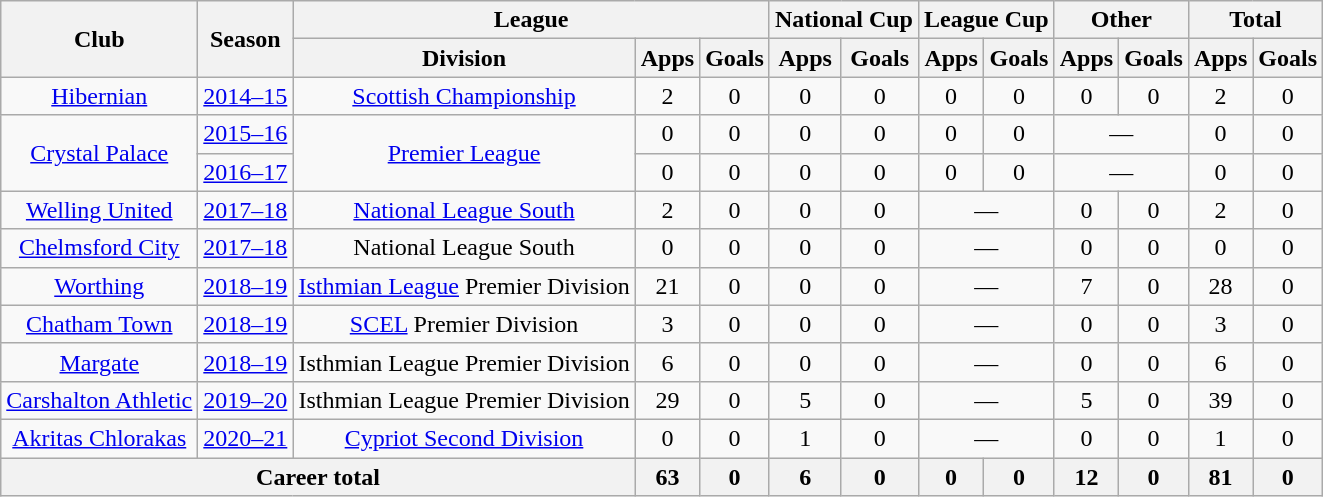<table class = "wikitable" style="text-align:center">
<tr>
<th rowspan="2">Club</th>
<th rowspan="2">Season</th>
<th colspan="3">League</th>
<th colspan="2">National Cup</th>
<th colspan="2">League Cup</th>
<th colspan="2">Other</th>
<th colspan="2">Total</th>
</tr>
<tr>
<th>Division</th>
<th>Apps</th>
<th>Goals</th>
<th>Apps</th>
<th>Goals</th>
<th>Apps</th>
<th>Goals</th>
<th>Apps</th>
<th>Goals</th>
<th>Apps</th>
<th>Goals</th>
</tr>
<tr>
<td><a href='#'>Hibernian</a></td>
<td><a href='#'>2014–15</a></td>
<td><a href='#'>Scottish Championship</a></td>
<td>2</td>
<td>0</td>
<td>0</td>
<td>0</td>
<td>0</td>
<td>0</td>
<td>0</td>
<td>0</td>
<td>2</td>
<td>0</td>
</tr>
<tr>
<td rowspan="2"><a href='#'>Crystal Palace</a></td>
<td><a href='#'>2015–16</a></td>
<td rowspan="2"><a href='#'>Premier League</a></td>
<td>0</td>
<td>0</td>
<td>0</td>
<td>0</td>
<td>0</td>
<td>0</td>
<td colspan="2">—</td>
<td>0</td>
<td>0</td>
</tr>
<tr>
<td><a href='#'>2016–17</a></td>
<td>0</td>
<td>0</td>
<td>0</td>
<td>0</td>
<td>0</td>
<td>0</td>
<td colspan="2">—</td>
<td>0</td>
<td>0</td>
</tr>
<tr>
<td><a href='#'>Welling United</a></td>
<td><a href='#'>2017–18</a></td>
<td><a href='#'>National League South</a></td>
<td>2</td>
<td>0</td>
<td>0</td>
<td>0</td>
<td colspan="2">—</td>
<td>0</td>
<td>0</td>
<td>2</td>
<td>0</td>
</tr>
<tr>
<td><a href='#'>Chelmsford City</a></td>
<td><a href='#'>2017–18</a></td>
<td>National League South</td>
<td>0</td>
<td>0</td>
<td>0</td>
<td>0</td>
<td colspan="2">—</td>
<td>0</td>
<td>0</td>
<td>0</td>
<td>0</td>
</tr>
<tr>
<td><a href='#'>Worthing</a></td>
<td><a href='#'>2018–19</a></td>
<td><a href='#'>Isthmian League</a> Premier Division</td>
<td>21</td>
<td>0</td>
<td>0</td>
<td>0</td>
<td colspan="2">—</td>
<td>7</td>
<td>0</td>
<td>28</td>
<td>0</td>
</tr>
<tr>
<td><a href='#'>Chatham Town</a></td>
<td><a href='#'>2018–19</a></td>
<td><a href='#'>SCEL</a> Premier Division</td>
<td>3</td>
<td>0</td>
<td>0</td>
<td>0</td>
<td colspan="2">—</td>
<td>0</td>
<td>0</td>
<td>3</td>
<td>0</td>
</tr>
<tr>
<td><a href='#'>Margate</a></td>
<td><a href='#'>2018–19</a></td>
<td>Isthmian League Premier Division</td>
<td>6</td>
<td>0</td>
<td>0</td>
<td>0</td>
<td colspan="2">—</td>
<td>0</td>
<td>0</td>
<td>6</td>
<td>0</td>
</tr>
<tr>
<td><a href='#'>Carshalton Athletic</a></td>
<td><a href='#'>2019–20</a></td>
<td>Isthmian League Premier Division</td>
<td>29</td>
<td>0</td>
<td>5</td>
<td>0</td>
<td colspan="2">—</td>
<td>5</td>
<td>0</td>
<td>39</td>
<td>0</td>
</tr>
<tr>
<td><a href='#'>Akritas Chlorakas</a></td>
<td><a href='#'>2020–21</a></td>
<td><a href='#'>Cypriot Second Division</a></td>
<td>0</td>
<td>0</td>
<td>1</td>
<td>0</td>
<td colspan="2">—</td>
<td>0</td>
<td>0</td>
<td>1</td>
<td>0</td>
</tr>
<tr>
<th colspan="3">Career total</th>
<th>63</th>
<th>0</th>
<th>6</th>
<th>0</th>
<th>0</th>
<th>0</th>
<th>12</th>
<th>0</th>
<th>81</th>
<th>0</th>
</tr>
</table>
